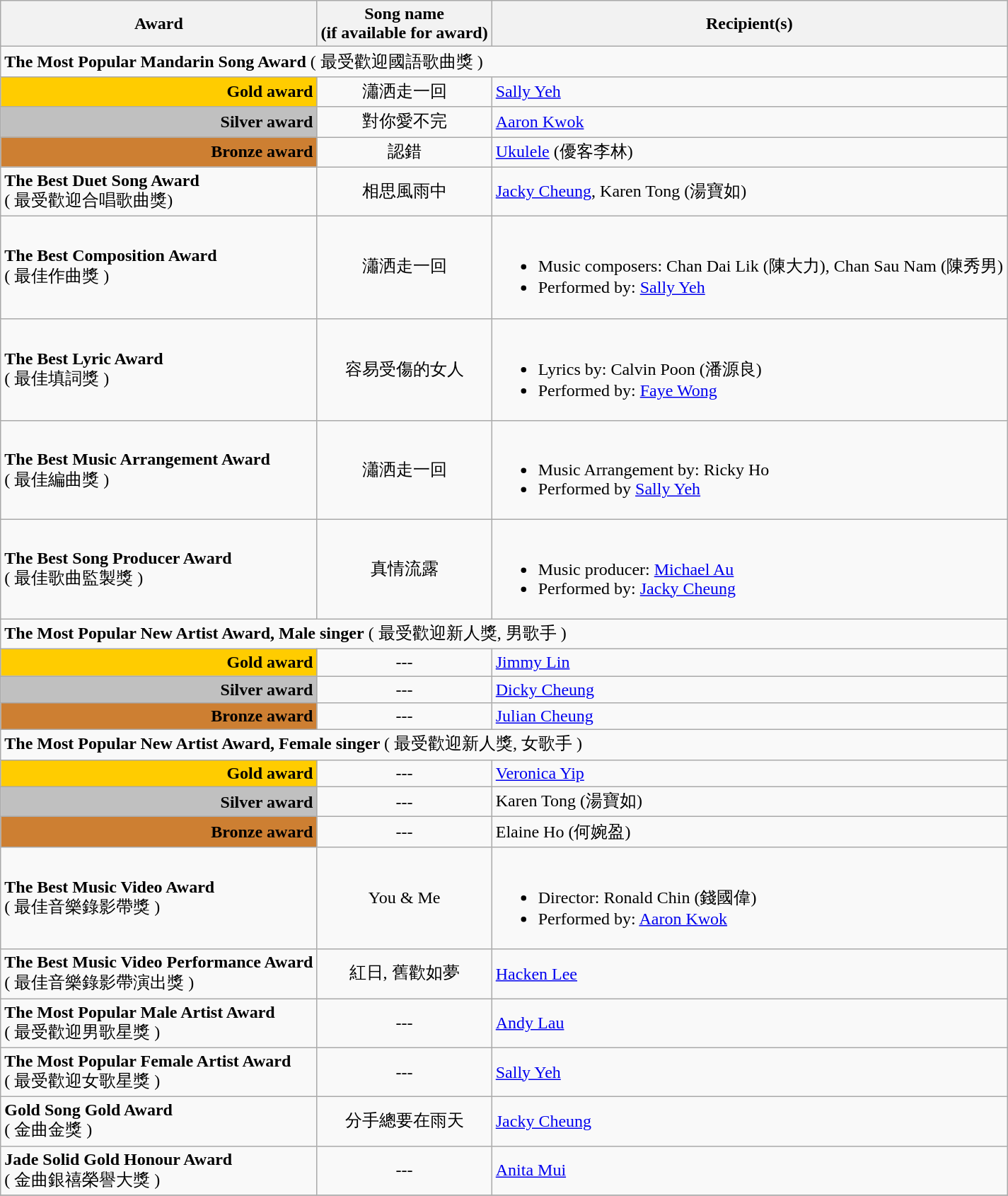<table class="wikitable">
<tr>
<th>Award</th>
<th>Song name<br>(if available for award)</th>
<th>Recipient(s)</th>
</tr>
<tr>
<td colspan=3><strong>The Most Popular Mandarin Song Award</strong> ( 最受歡迎國語歌曲獎 )</td>
</tr>
<tr>
<td style="background:#FFCC00; color:black" align=right><strong>Gold award</strong></td>
<td style="text-align: center;">瀟洒走一回</td>
<td><a href='#'>Sally Yeh</a></td>
</tr>
<tr>
<td style="background:#C0C0C0; color:black" align=right><strong>Silver award</strong></td>
<td style="text-align: center;">對你愛不完</td>
<td><a href='#'>Aaron Kwok</a></td>
</tr>
<tr>
<td style="background:#CD7F32; color:black" align=right><strong>Bronze award</strong></td>
<td style="text-align: center;">認錯</td>
<td><a href='#'>Ukulele</a> (優客李林)</td>
</tr>
<tr>
<td><strong>The Best Duet Song Award</strong> <br> ( 最受歡迎合唱歌曲獎)</td>
<td style="text-align: center;">相思風雨中</td>
<td><a href='#'>Jacky Cheung</a>, Karen Tong (湯寶如)</td>
</tr>
<tr>
<td><strong>The Best Composition Award</strong><br>( 最佳作曲獎 )</td>
<td style="text-align: center;">瀟洒走一回</td>
<td><br><ul><li>Music composers: Chan Dai Lik (陳大力), Chan Sau Nam (陳秀男)</li><li>Performed by: <a href='#'>Sally Yeh</a></li></ul></td>
</tr>
<tr>
<td><strong>The Best Lyric Award</strong><br>( 最佳填詞獎 )</td>
<td style="text-align: center;">容易受傷的女人</td>
<td><br><ul><li>Lyrics by: Calvin Poon (潘源良)</li><li>Performed by: <a href='#'>Faye Wong</a></li></ul></td>
</tr>
<tr>
<td><strong>The Best Music Arrangement Award</strong><br>( 最佳編曲獎 )</td>
<td style="text-align: center;">瀟洒走一回</td>
<td><br><ul><li>Music Arrangement by: Ricky Ho</li><li>Performed by <a href='#'>Sally Yeh</a></li></ul></td>
</tr>
<tr>
<td><strong>The Best Song Producer Award</strong><br>( 最佳歌曲監製獎 )</td>
<td style="text-align: center;">真情流露</td>
<td><br><ul><li>Music producer: <a href='#'>Michael Au</a></li><li>Performed by: <a href='#'>Jacky Cheung</a></li></ul></td>
</tr>
<tr>
<td colspan=3><strong>The Most Popular New Artist Award, Male singer</strong> ( 最受歡迎新人獎, 男歌手 )</td>
</tr>
<tr>
<td style="background:#FFCC00; color:black" align=right><strong>Gold award</strong></td>
<td style="text-align: center;">---</td>
<td><a href='#'>Jimmy Lin</a></td>
</tr>
<tr>
<td style="background:#C0C0C0; color:black" align=right><strong>Silver award</strong></td>
<td style="text-align: center;">---</td>
<td><a href='#'>Dicky Cheung</a></td>
</tr>
<tr>
<td style="background:#CD7F32; color:black" align=right><strong>Bronze award</strong></td>
<td style="text-align: center;">---</td>
<td><a href='#'>Julian Cheung</a></td>
</tr>
<tr>
<td colspan=3><strong>The Most Popular New Artist Award, Female singer </strong> ( 最受歡迎新人獎, 女歌手 )</td>
</tr>
<tr>
<td style="background:#FFCC00; color:black" align=right><strong>Gold award</strong></td>
<td style="text-align: center;">---</td>
<td><a href='#'>Veronica Yip</a></td>
</tr>
<tr>
<td style="background:#C0C0C0; color:black" align=right><strong>Silver award</strong></td>
<td style="text-align: center;">---</td>
<td>Karen Tong (湯寶如)</td>
</tr>
<tr>
<td style="background:#CD7F32; color:black" align=right><strong>Bronze award</strong></td>
<td style="text-align: center;">---</td>
<td>Elaine Ho (何婉盈)</td>
</tr>
<tr>
<td><strong>The Best Music Video Award</strong><br>( 最佳音樂錄影帶獎 )</td>
<td style="text-align: center;">You & Me</td>
<td><br><ul><li>Director: Ronald Chin (錢國偉)</li><li>Performed by: <a href='#'>Aaron Kwok</a></li></ul></td>
</tr>
<tr>
<td><strong>The Best Music Video Performance Award</strong><br>( 最佳音樂錄影帶演出獎 )</td>
<td style="text-align: center;">紅日, 舊歡如夢</td>
<td><a href='#'>Hacken Lee</a></td>
</tr>
<tr>
<td><strong>The Most Popular Male Artist Award</strong><br>( 最受歡迎男歌星獎 )</td>
<td style="text-align: center;">---</td>
<td><a href='#'>Andy Lau</a></td>
</tr>
<tr>
<td><strong>The Most Popular Female Artist Award</strong><br>( 最受歡迎女歌星獎 )</td>
<td style="text-align: center;">---</td>
<td><a href='#'>Sally Yeh</a></td>
</tr>
<tr>
<td><strong>Gold Song Gold Award</strong><br>( 金曲金獎 )</td>
<td style="text-align: center;">分手總要在雨天</td>
<td><a href='#'>Jacky Cheung</a></td>
</tr>
<tr>
<td><strong>Jade Solid Gold Honour Award</strong> <br> ( 金曲銀禧榮譽大獎 )</td>
<td style="text-align: center;">---</td>
<td><a href='#'>Anita Mui</a></td>
</tr>
<tr>
</tr>
</table>
